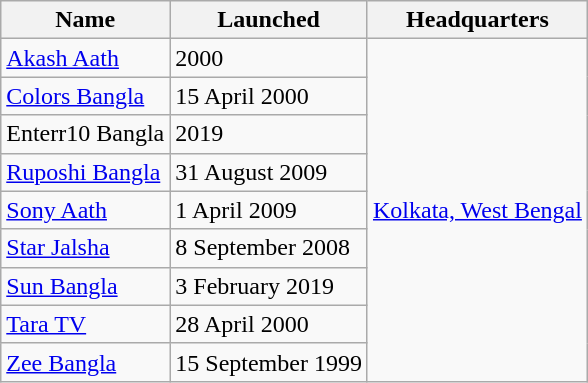<table class="sortable plainrowheaders wikitable">
<tr>
<th>Name</th>
<th>Launched</th>
<th>Headquarters</th>
</tr>
<tr>
<td><a href='#'>Akash Aath</a></td>
<td>2000</td>
<td rowspan="9"><a href='#'>Kolkata, West Bengal</a></td>
</tr>
<tr>
<td><a href='#'>Colors Bangla</a></td>
<td>15 April 2000</td>
</tr>
<tr>
<td>Enterr10 Bangla</td>
<td>2019</td>
</tr>
<tr>
<td><a href='#'>Ruposhi Bangla</a></td>
<td>31 August 2009</td>
</tr>
<tr>
<td><a href='#'>Sony Aath</a></td>
<td>1 April 2009</td>
</tr>
<tr>
<td><a href='#'>Star Jalsha</a></td>
<td>8 September 2008</td>
</tr>
<tr>
<td><a href='#'>Sun Bangla</a></td>
<td>3 February 2019</td>
</tr>
<tr>
<td><a href='#'>Tara TV</a></td>
<td>28 April 2000</td>
</tr>
<tr>
<td><a href='#'>Zee Bangla</a></td>
<td>15 September 1999</td>
</tr>
</table>
